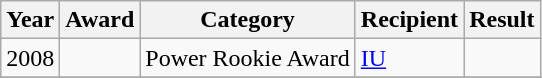<table class="wikitable">
<tr>
<th>Year</th>
<th>Award</th>
<th>Category</th>
<th>Recipient</th>
<th>Result</th>
</tr>
<tr>
<td>2008</td>
<td></td>
<td>Power Rookie Award</td>
<td><a href='#'>IU</a></td>
<td></td>
</tr>
<tr>
</tr>
</table>
